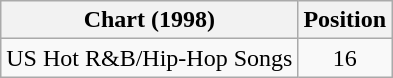<table class="wikitable">
<tr>
<th style="text-align:center;">Chart (1998)</th>
<th style="text-align:center;">Position</th>
</tr>
<tr>
<td>US Hot R&B/Hip-Hop Songs</td>
<td align="center">16</td>
</tr>
</table>
